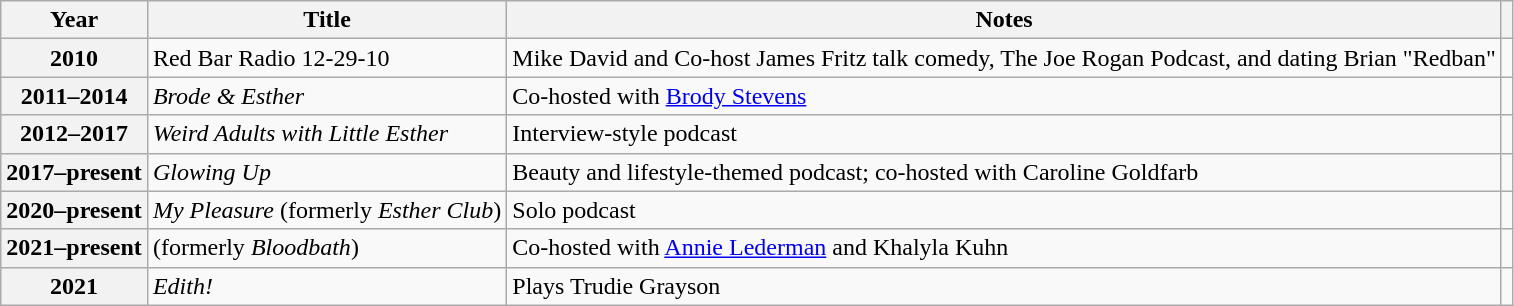<table class="wikitable plainrowheaders sortable" style="margin-right: 0;">
<tr>
<th scope="col">Year</th>
<th scope="col">Title</th>
<th scope="col" class="unsortable">Notes</th>
<th scope="col" class="unsortable"></th>
</tr>
<tr>
<th scope="row">2010</th>
<td>Red Bar Radio 12-29-10</td>
<td>Mike David and Co-host James Fritz talk comedy, The Joe Rogan Podcast, and dating Brian "Redban"</td>
</tr>
<tr>
<th scope="row">2011–2014</th>
<td><em>Brode & Esther</em></td>
<td>Co-hosted with <a href='#'>Brody Stevens</a></td>
<td style="text-align:center;"></td>
</tr>
<tr>
<th scope="row">2012–2017</th>
<td><em>Weird Adults with Little Esther</em></td>
<td>Interview-style podcast</td>
<td style="text-align:center;"></td>
</tr>
<tr>
<th scope="row">2017–present</th>
<td><em>Glowing Up</em></td>
<td>Beauty and lifestyle-themed podcast; co-hosted with Caroline Goldfarb</td>
<td style="text-align:center;"></td>
</tr>
<tr>
<th scope="row">2020–present</th>
<td><em>My Pleasure</em> (formerly <em>Esther Club</em>)</td>
<td>Solo podcast</td>
<td style="text-align:center;"></td>
</tr>
<tr>
<th scope="row">2021–present</th>
<td><em></em> (formerly <em>Bloodbath</em>)</td>
<td>Co-hosted with <a href='#'>Annie Lederman</a> and Khalyla Kuhn</td>
<td style="text-align:center;"></td>
</tr>
<tr>
<th scope="row">2021</th>
<td><em>Edith!</em></td>
<td>Plays Trudie Grayson</td>
<td></td>
</tr>
</table>
